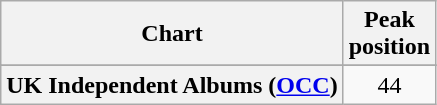<table class="wikitable plainrowheaders sortable" style="text-align:center;" border="1">
<tr>
<th scope="col">Chart</th>
<th scope="col">Peak<br>position</th>
</tr>
<tr>
</tr>
<tr>
<th scope="row">UK Independent Albums (<a href='#'>OCC</a>)</th>
<td>44</td>
</tr>
</table>
